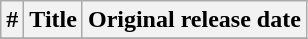<table class="wikitable sortable">
<tr>
<th>#</th>
<th>Title</th>
<th>Original release date</th>
</tr>
<tr>
</tr>
</table>
